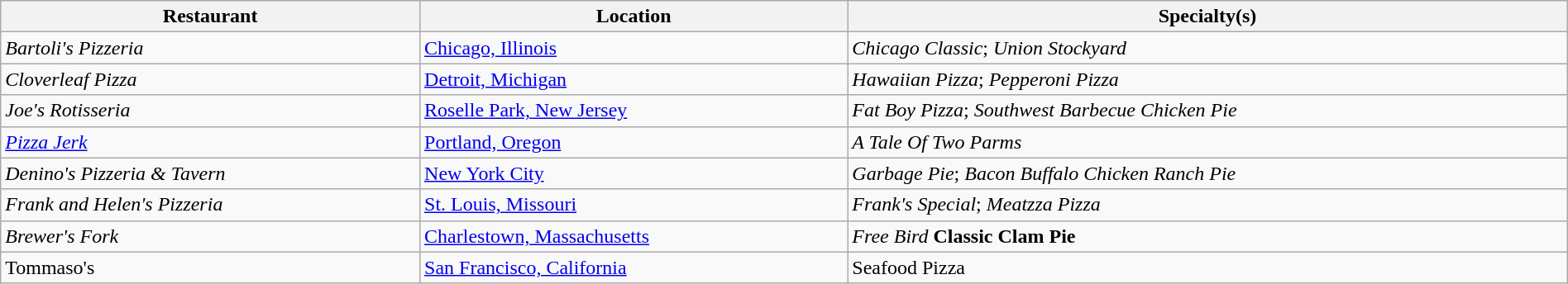<table class="wikitable" style="width:100%;">
<tr>
<th>Restaurant</th>
<th>Location</th>
<th>Specialty(s)</th>
</tr>
<tr>
<td><em>Bartoli's Pizzeria</em></td>
<td><a href='#'>Chicago, Illinois</a></td>
<td><em>Chicago Classic</em>; <em>Union Stockyard</em></td>
</tr>
<tr>
<td><em>Cloverleaf Pizza</em></td>
<td><a href='#'>Detroit, Michigan</a></td>
<td><em>Hawaiian Pizza</em>; <em>Pepperoni Pizza</em></td>
</tr>
<tr>
<td><em>Joe's Rotisseria</em></td>
<td><a href='#'>Roselle Park, New Jersey</a></td>
<td><em>Fat Boy Pizza</em>; <em>Southwest Barbecue Chicken Pie</em></td>
</tr>
<tr>
<td><em><a href='#'>Pizza Jerk</a></em></td>
<td><a href='#'>Portland, Oregon</a></td>
<td><em>A Tale Of Two Parms</em></td>
</tr>
<tr>
<td><em>Denino's Pizzeria & Tavern</em></td>
<td><a href='#'>New York City</a></td>
<td><em>Garbage Pie</em>; <em>Bacon Buffalo Chicken Ranch Pie</em></td>
</tr>
<tr>
<td><em>Frank and Helen's Pizzeria</em></td>
<td><a href='#'>St. Louis, Missouri</a></td>
<td><em>Frank's Special</em>; <em>Meatzza Pizza</em></td>
</tr>
<tr>
<td><em>Brewer's Fork</em></td>
<td><a href='#'>Charlestown, Massachusetts</a></td>
<td><em>Free Bird<strong> </em>Classic Clam Pie<em></td>
</tr>
<tr>
<td></em>Tommaso's<em></td>
<td><a href='#'>San Francisco, California</a></td>
<td></em>Seafood Pizza<em></td>
</tr>
</table>
